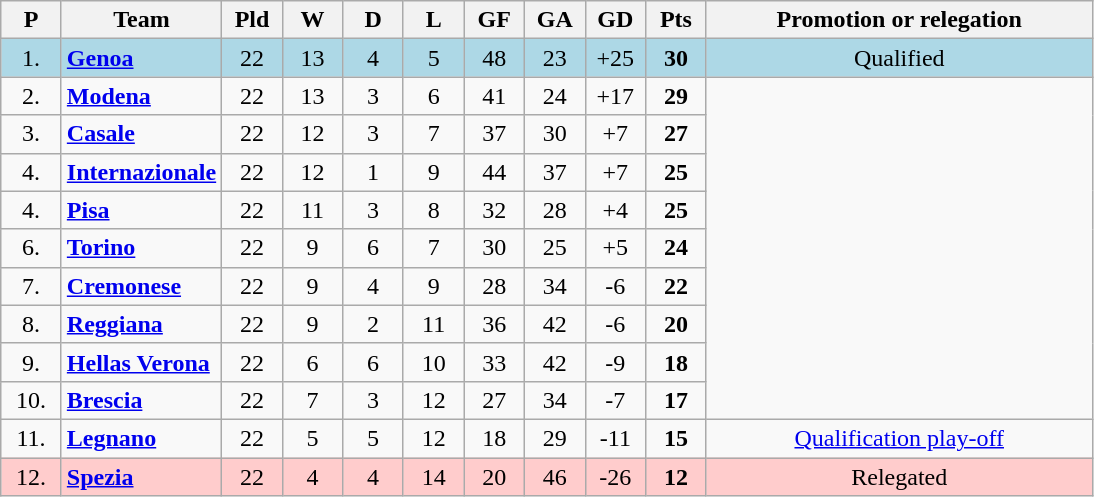<table class="wikitable sortable" style="text-align: center;">
<tr>
<th width=33>P<br></th>
<th>Team<br></th>
<th width=33>Pld<br></th>
<th width=33>W<br></th>
<th width=33>D<br></th>
<th width=33>L<br></th>
<th width=33>GF<br></th>
<th width=33>GA<br></th>
<th width=33>GD<br></th>
<th width=33>Pts<br></th>
<th class="unsortable" width=250>Promotion or relegation<br></th>
</tr>
<tr style="background: lightblue;">
<td>1.</td>
<td align="left"><strong><a href='#'>Genoa</a></strong></td>
<td>22</td>
<td>13</td>
<td>4</td>
<td>5</td>
<td>48</td>
<td>23</td>
<td>+25</td>
<td><strong>30</strong></td>
<td>Qualified</td>
</tr>
<tr>
<td>2.</td>
<td align="left"><strong><a href='#'>Modena</a></strong></td>
<td>22</td>
<td>13</td>
<td>3</td>
<td>6</td>
<td>41</td>
<td>24</td>
<td>+17</td>
<td><strong>29</strong></td>
</tr>
<tr>
<td>3.</td>
<td align="left"><strong><a href='#'>Casale</a></strong></td>
<td>22</td>
<td>12</td>
<td>3</td>
<td>7</td>
<td>37</td>
<td>30</td>
<td>+7</td>
<td><strong>27</strong></td>
</tr>
<tr>
<td>4.</td>
<td align="left"><strong><a href='#'>Internazionale</a></strong></td>
<td>22</td>
<td>12</td>
<td>1</td>
<td>9</td>
<td>44</td>
<td>37</td>
<td>+7</td>
<td><strong>25</strong></td>
</tr>
<tr>
<td>4.</td>
<td align="left"><strong><a href='#'>Pisa</a></strong></td>
<td>22</td>
<td>11</td>
<td>3</td>
<td>8</td>
<td>32</td>
<td>28</td>
<td>+4</td>
<td><strong>25</strong></td>
</tr>
<tr>
<td>6.</td>
<td align="left"><strong><a href='#'>Torino</a></strong></td>
<td>22</td>
<td>9</td>
<td>6</td>
<td>7</td>
<td>30</td>
<td>25</td>
<td>+5</td>
<td><strong>24</strong></td>
</tr>
<tr>
<td>7.</td>
<td align="left"><strong><a href='#'>Cremonese</a></strong></td>
<td>22</td>
<td>9</td>
<td>4</td>
<td>9</td>
<td>28</td>
<td>34</td>
<td>-6</td>
<td><strong>22</strong></td>
</tr>
<tr>
<td>8.</td>
<td align="left"><strong><a href='#'>Reggiana</a></strong></td>
<td>22</td>
<td>9</td>
<td>2</td>
<td>11</td>
<td>36</td>
<td>42</td>
<td>-6</td>
<td><strong>20</strong></td>
</tr>
<tr>
<td>9.</td>
<td align="left"><strong><a href='#'>Hellas Verona</a></strong></td>
<td>22</td>
<td>6</td>
<td>6</td>
<td>10</td>
<td>33</td>
<td>42</td>
<td>-9</td>
<td><strong>18</strong></td>
</tr>
<tr>
<td>10.</td>
<td align="left"><strong><a href='#'>Brescia</a></strong></td>
<td>22</td>
<td>7</td>
<td>3</td>
<td>12</td>
<td>27</td>
<td>34</td>
<td>-7</td>
<td><strong>17</strong></td>
</tr>
<tr>
<td>11.</td>
<td align="left"><strong><a href='#'>Legnano</a></strong></td>
<td>22</td>
<td>5</td>
<td>5</td>
<td>12</td>
<td>18</td>
<td>29</td>
<td>-11</td>
<td><strong>15</strong></td>
<td><a href='#'>Qualification play-off</a></td>
</tr>
<tr style="background:#FFCCCC">
<td>12.</td>
<td align="left"><strong><a href='#'>Spezia</a></strong></td>
<td>22</td>
<td>4</td>
<td>4</td>
<td>14</td>
<td>20</td>
<td>46</td>
<td>-26</td>
<td><strong>12</strong></td>
<td>Relegated</td>
</tr>
</table>
